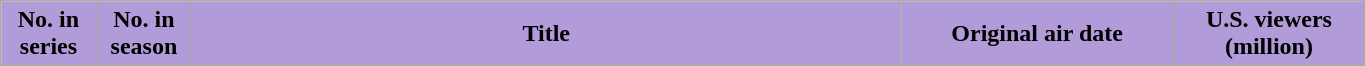<table class="wikitable plainrowheaders" style="width:72%;">
<tr>
<th scope="col" style="background-color: #b19cd9; color: #000000;" width=7%>No. in<br>series</th>
<th scope="col" style="background-color: #b19cd9; color: #000000;" width=7%>No. in<br>season</th>
<th scope="col" style="background-color: #b19cd9; color: #000000;">Title</th>
<th scope="col" style="background-color: #b19cd9; color: #000000;" width=20%>Original air date</th>
<th scope="col" style="background-color: #b19cd9; color: #000000;" width=14%>U.S. viewers<br>(million)</th>
</tr>
<tr>
</tr>
</table>
